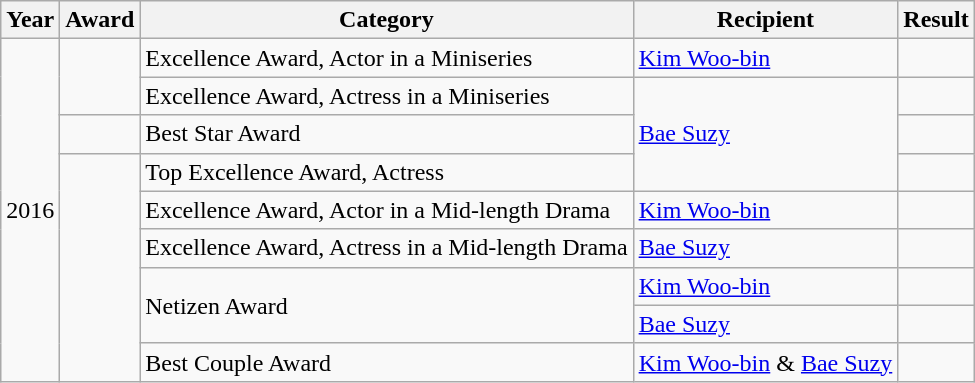<table class="wikitable">
<tr>
<th>Year</th>
<th>Award</th>
<th>Category</th>
<th>Recipient</th>
<th>Result</th>
</tr>
<tr>
<td rowspan="9">2016</td>
<td rowspan="2"></td>
<td>Excellence Award, Actor in a Miniseries</td>
<td><a href='#'>Kim Woo-bin</a></td>
<td></td>
</tr>
<tr>
<td>Excellence Award, Actress in a Miniseries</td>
<td rowspan="3"><a href='#'>Bae Suzy</a></td>
<td></td>
</tr>
<tr>
<td></td>
<td>Best Star Award</td>
<td></td>
</tr>
<tr>
<td rowspan="6"></td>
<td>Top Excellence Award, Actress</td>
<td></td>
</tr>
<tr>
<td>Excellence Award, Actor in a Mid-length Drama</td>
<td><a href='#'>Kim Woo-bin</a></td>
<td></td>
</tr>
<tr>
<td>Excellence Award, Actress in a Mid-length Drama</td>
<td><a href='#'>Bae Suzy</a></td>
<td></td>
</tr>
<tr>
<td rowspan="2">Netizen Award</td>
<td><a href='#'>Kim Woo-bin</a></td>
<td></td>
</tr>
<tr>
<td><a href='#'>Bae Suzy</a></td>
<td></td>
</tr>
<tr>
<td>Best Couple Award</td>
<td><a href='#'>Kim Woo-bin</a> & <a href='#'>Bae Suzy</a></td>
<td></td>
</tr>
</table>
